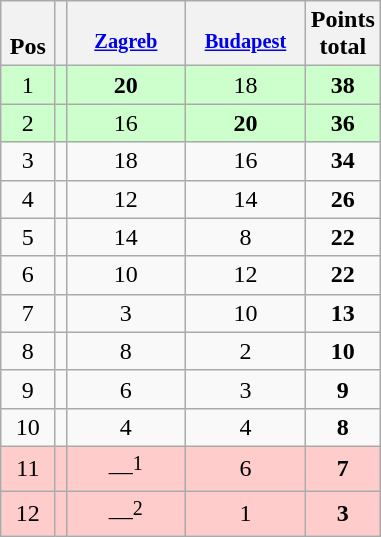<table class="wikitable" style="text-align:center;">
<tr>
<th style="width:1.8em;"><br>Pos</th>
<th></th>
<th style="width:5.2em;;font-size:85%;vertical-align:top;padding-left:4px;;padding-right:4px;;"><br><a href='#'>Zagreb</a></th>
<th style="width:5.2em;;font-size:85%;vertical-align:top;padding-left:4px;;padding-right:4px;;"><br><a href='#'>Budapest</a></th>
<th>Points<br>total</th>
</tr>
<tr bgcolor="ccffcc">
<td>1</td>
<td align="left"></td>
<td><strong>20</strong></td>
<td>18</td>
<td><strong>38</strong></td>
</tr>
<tr bgcolor="ccffcc">
<td>2</td>
<td align="left"></td>
<td>16</td>
<td><strong>20</strong></td>
<td><strong>36</strong></td>
</tr>
<tr>
<td>3</td>
<td align="left"></td>
<td>18</td>
<td>16</td>
<td><strong>34</strong></td>
</tr>
<tr>
<td>4</td>
<td align="left"></td>
<td>12</td>
<td>14</td>
<td><strong>26</strong></td>
</tr>
<tr>
<td>5</td>
<td align="left"></td>
<td>14</td>
<td>8</td>
<td><strong>22</strong></td>
</tr>
<tr>
<td>6</td>
<td align="left"></td>
<td>10</td>
<td>12</td>
<td><strong>22</strong></td>
</tr>
<tr>
<td>7</td>
<td align="left"></td>
<td>3</td>
<td>10</td>
<td><strong>13</strong></td>
</tr>
<tr>
<td>8</td>
<td align="left"></td>
<td>8</td>
<td>2</td>
<td><strong>10</strong></td>
</tr>
<tr>
<td>9</td>
<td align="left"></td>
<td>6</td>
<td>3</td>
<td><strong>9</strong></td>
</tr>
<tr>
<td>10</td>
<td align="left"></td>
<td>4</td>
<td>4</td>
<td><strong>8</strong></td>
</tr>
<tr bgcolor="ffcccc">
<td>11</td>
<td align="left"></td>
<td>—<sup>1</sup></td>
<td>6</td>
<td><strong>7</strong></td>
</tr>
<tr bgcolor="ffcccc">
<td>12</td>
<td align="left"></td>
<td>—<sup>2</sup></td>
<td>1</td>
<td><strong>3</strong></td>
</tr>
</table>
